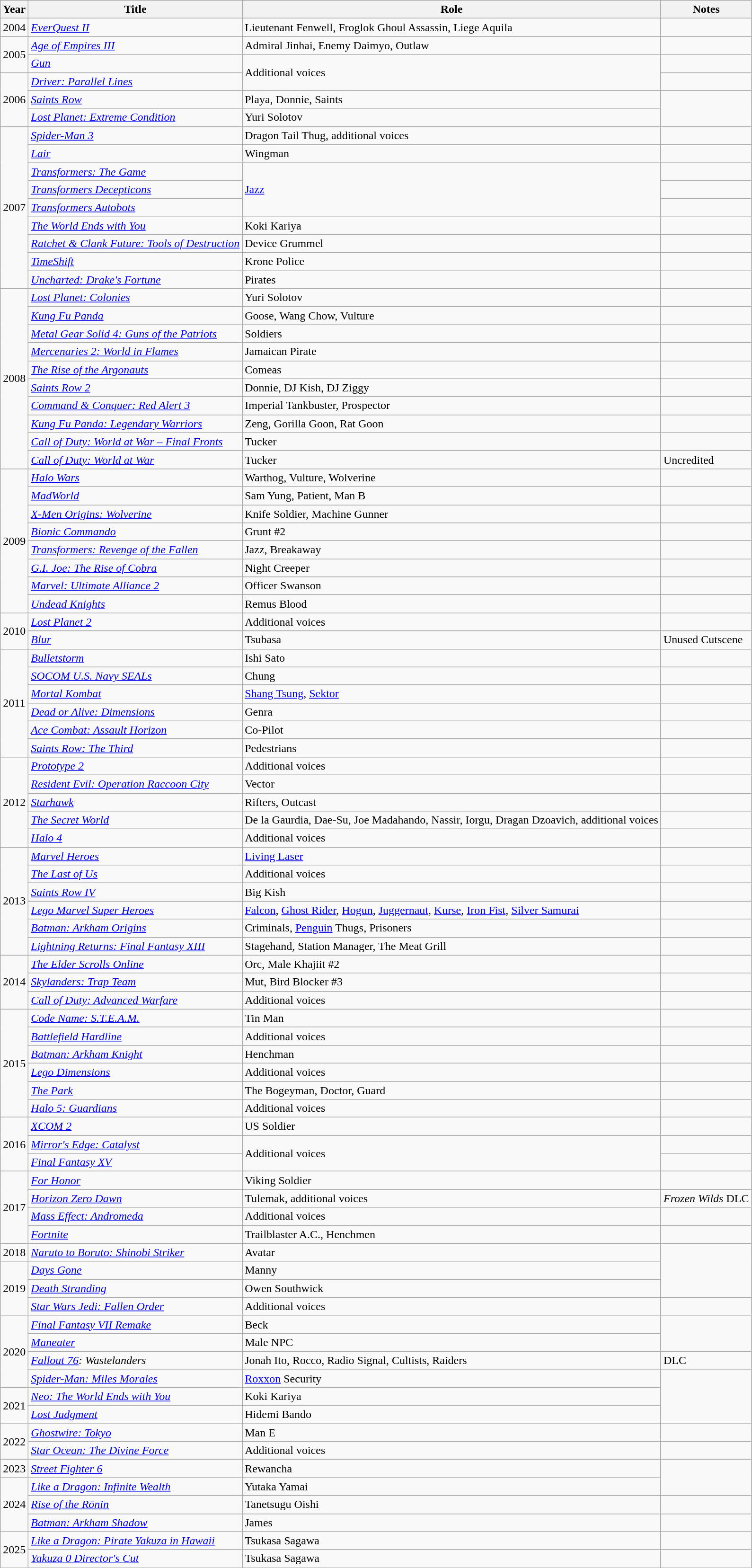<table class="wikitable sortable">
<tr>
<th>Year</th>
<th>Title</th>
<th>Role</th>
<th>Notes</th>
</tr>
<tr>
<td>2004</td>
<td><em><a href='#'>EverQuest II</a></em></td>
<td>Lieutenant Fenwell, Froglok Ghoul Assassin, Liege Aquila</td>
<td></td>
</tr>
<tr>
<td rowspan="2">2005</td>
<td><em><a href='#'>Age of Empires III</a></em></td>
<td>Admiral Jinhai, Enemy Daimyo, Outlaw</td>
<td></td>
</tr>
<tr>
<td><em><a href='#'>Gun</a></em></td>
<td rowspan="2">Additional voices</td>
<td></td>
</tr>
<tr>
<td rowspan="3">2006</td>
<td><em><a href='#'>Driver: Parallel Lines</a></em></td>
<td></td>
</tr>
<tr>
<td><em><a href='#'>Saints Row</a></em></td>
<td>Playa, Donnie, Saints</td>
<td rowspan="2"></td>
</tr>
<tr>
<td><em><a href='#'>Lost Planet: Extreme Condition</a></em></td>
<td>Yuri Solotov</td>
</tr>
<tr>
<td rowspan="9">2007</td>
<td><em><a href='#'>Spider-Man 3</a></em></td>
<td>Dragon Tail Thug, additional voices</td>
<td></td>
</tr>
<tr>
<td><em><a href='#'>Lair</a></em></td>
<td>Wingman</td>
<td></td>
</tr>
<tr>
<td><em><a href='#'>Transformers: The Game</a></em></td>
<td rowspan="3"><a href='#'>Jazz</a></td>
<td></td>
</tr>
<tr>
<td><em><a href='#'>Transformers Decepticons</a></em></td>
<td></td>
</tr>
<tr>
<td><em><a href='#'>Transformers Autobots</a></em></td>
<td></td>
</tr>
<tr>
<td data-sort-value="World Ends with You, The"><em><a href='#'>The World Ends with You</a></em></td>
<td>Koki Kariya</td>
<td></td>
</tr>
<tr>
<td><em><a href='#'>Ratchet & Clank Future: Tools of Destruction</a></em></td>
<td>Device Grummel</td>
<td></td>
</tr>
<tr>
<td><em><a href='#'>TimeShift</a></em></td>
<td>Krone Police</td>
<td></td>
</tr>
<tr>
<td><em><a href='#'>Uncharted: Drake's Fortune</a></em></td>
<td>Pirates</td>
<td></td>
</tr>
<tr>
<td rowspan="10">2008</td>
<td><em><a href='#'>Lost Planet: Colonies</a></em></td>
<td>Yuri Solotov</td>
<td></td>
</tr>
<tr>
<td><em><a href='#'>Kung Fu Panda</a></em></td>
<td>Goose, Wang Chow, Vulture</td>
<td></td>
</tr>
<tr>
<td><em><a href='#'>Metal Gear Solid 4: Guns of the Patriots</a></em></td>
<td>Soldiers</td>
<td></td>
</tr>
<tr>
<td><em><a href='#'>Mercenaries 2: World in Flames</a></em></td>
<td>Jamaican Pirate</td>
<td></td>
</tr>
<tr>
<td data-sort-value="Rise of the Argonauts, The"><em><a href='#'>The Rise of the Argonauts</a></em></td>
<td>Comeas</td>
<td></td>
</tr>
<tr>
<td><em><a href='#'>Saints Row 2</a></em></td>
<td>Donnie, DJ Kish, DJ Ziggy</td>
<td></td>
</tr>
<tr>
<td><em><a href='#'>Command & Conquer: Red Alert 3</a></em></td>
<td>Imperial Tankbuster, Prospector</td>
<td></td>
</tr>
<tr>
<td><em><a href='#'>Kung Fu Panda: Legendary Warriors</a></em></td>
<td>Zeng, Gorilla Goon, Rat Goon</td>
<td></td>
</tr>
<tr>
<td><em><a href='#'>Call of Duty: World at War – Final Fronts</a></em></td>
<td>Tucker</td>
<td></td>
</tr>
<tr>
<td><em><a href='#'>Call of Duty: World at War</a></em></td>
<td>Tucker</td>
<td>Uncredited</td>
</tr>
<tr>
<td rowspan="8">2009</td>
<td><em><a href='#'>Halo Wars</a></em></td>
<td>Warthog, Vulture, Wolverine</td>
<td></td>
</tr>
<tr>
<td><em><a href='#'>MadWorld</a></em></td>
<td>Sam Yung, Patient, Man B</td>
<td></td>
</tr>
<tr>
<td><em><a href='#'>X-Men Origins: Wolverine</a></em></td>
<td>Knife Soldier, Machine Gunner</td>
<td></td>
</tr>
<tr>
<td><em><a href='#'>Bionic Commando</a></em></td>
<td>Grunt #2</td>
<td></td>
</tr>
<tr>
<td><em><a href='#'>Transformers: Revenge of the Fallen</a></em></td>
<td>Jazz, Breakaway</td>
<td></td>
</tr>
<tr>
<td><em><a href='#'>G.I. Joe: The Rise of Cobra</a></em></td>
<td>Night Creeper</td>
<td></td>
</tr>
<tr>
<td><em><a href='#'>Marvel: Ultimate Alliance 2</a></em></td>
<td>Officer Swanson</td>
<td></td>
</tr>
<tr>
<td><em><a href='#'>Undead Knights</a></em></td>
<td>Remus Blood</td>
<td></td>
</tr>
<tr>
<td rowspan="2">2010</td>
<td><em><a href='#'>Lost Planet 2</a></em></td>
<td>Additional voices</td>
<td></td>
</tr>
<tr>
<td><em><a href='#'>Blur</a></em></td>
<td>Tsubasa</td>
<td>Unused Cutscene</td>
</tr>
<tr>
<td rowspan="6">2011</td>
<td><em><a href='#'>Bulletstorm</a></em></td>
<td>Ishi Sato</td>
<td></td>
</tr>
<tr>
<td><em><a href='#'>SOCOM U.S. Navy SEALs</a></em></td>
<td>Chung</td>
<td></td>
</tr>
<tr>
<td><em><a href='#'>Mortal Kombat</a></em></td>
<td><a href='#'>Shang Tsung</a>, <a href='#'>Sektor</a></td>
<td></td>
</tr>
<tr>
<td><em><a href='#'>Dead or Alive: Dimensions</a></em></td>
<td>Genra</td>
<td></td>
</tr>
<tr>
<td><em><a href='#'>Ace Combat: Assault Horizon</a></em></td>
<td>Co-Pilot</td>
<td></td>
</tr>
<tr>
<td><em><a href='#'>Saints Row: The Third</a></em></td>
<td>Pedestrians</td>
<td></td>
</tr>
<tr>
<td rowspan="5">2012</td>
<td><em><a href='#'>Prototype 2</a></em></td>
<td>Additional voices</td>
<td></td>
</tr>
<tr>
<td><em><a href='#'>Resident Evil: Operation Raccoon City</a></em></td>
<td>Vector</td>
<td></td>
</tr>
<tr>
<td><em><a href='#'>Starhawk</a></em></td>
<td>Rifters, Outcast</td>
<td></td>
</tr>
<tr>
<td data-sort-value="Secret World, The"><em><a href='#'>The Secret World</a></em></td>
<td>De la Gaurdia, Dae-Su, Joe Madahando, Nassir, Iorgu, Dragan Dzoavich, additional voices</td>
<td></td>
</tr>
<tr>
<td><em><a href='#'>Halo 4</a></em></td>
<td>Additional voices</td>
<td></td>
</tr>
<tr>
<td rowspan="6">2013</td>
<td><em><a href='#'>Marvel Heroes</a></em></td>
<td><a href='#'>Living Laser</a></td>
<td></td>
</tr>
<tr>
<td data-sort-value="Last of Us, The"><em><a href='#'>The Last of Us</a></em></td>
<td>Additional voices</td>
<td></td>
</tr>
<tr>
<td><em><a href='#'>Saints Row IV</a></em></td>
<td>Big Kish</td>
<td></td>
</tr>
<tr>
<td><em><a href='#'>Lego Marvel Super Heroes</a></em></td>
<td><a href='#'>Falcon</a>, <a href='#'>Ghost Rider</a>, <a href='#'>Hogun</a>, <a href='#'>Juggernaut</a>, <a href='#'>Kurse</a>, <a href='#'>Iron Fist</a>, <a href='#'>Silver Samurai</a></td>
<td></td>
</tr>
<tr>
<td><em><a href='#'>Batman: Arkham Origins</a></em></td>
<td>Criminals, <a href='#'>Penguin</a> Thugs, Prisoners</td>
<td></td>
</tr>
<tr>
<td><em><a href='#'>Lightning Returns: Final Fantasy XIII</a></em></td>
<td>Stagehand, Station Manager, The Meat Grill</td>
<td></td>
</tr>
<tr>
<td rowspan="3">2014</td>
<td data-sort-value="Elder Scrolls Online, The"><em><a href='#'>The Elder Scrolls Online</a></em></td>
<td>Orc, Male Khajiit #2</td>
<td></td>
</tr>
<tr>
<td><em><a href='#'>Skylanders: Trap Team</a></em></td>
<td>Mut, Bird Blocker #3</td>
<td></td>
</tr>
<tr>
<td><em><a href='#'>Call of Duty: Advanced Warfare</a></em></td>
<td>Additional voices</td>
<td></td>
</tr>
<tr>
<td rowspan="6">2015</td>
<td><em><a href='#'>Code Name: S.T.E.A.M.</a></em></td>
<td>Tin Man</td>
<td></td>
</tr>
<tr>
<td><em><a href='#'>Battlefield Hardline</a></em></td>
<td>Additional voices</td>
<td></td>
</tr>
<tr>
<td><em><a href='#'>Batman: Arkham Knight</a></em></td>
<td>Henchman</td>
<td></td>
</tr>
<tr>
<td><em><a href='#'>Lego Dimensions</a></em></td>
<td>Additional voices</td>
<td></td>
</tr>
<tr>
<td data-sort-value="Park, The"><em><a href='#'>The Park</a></em></td>
<td>The Bogeyman, Doctor, Guard</td>
<td></td>
</tr>
<tr>
<td><em><a href='#'>Halo 5: Guardians</a></em></td>
<td>Additional voices</td>
<td></td>
</tr>
<tr>
<td rowspan="3">2016</td>
<td><em><a href='#'>XCOM 2</a></em></td>
<td>US Soldier</td>
<td></td>
</tr>
<tr>
<td><em><a href='#'>Mirror's Edge: Catalyst</a></em></td>
<td rowspan="2">Additional voices</td>
<td></td>
</tr>
<tr>
<td><em><a href='#'>Final Fantasy XV</a></em></td>
<td></td>
</tr>
<tr>
<td rowspan="4">2017</td>
<td><em><a href='#'>For Honor</a></em></td>
<td>Viking Soldier</td>
<td></td>
</tr>
<tr>
<td><em><a href='#'>Horizon Zero Dawn</a></em></td>
<td>Tulemak, additional voices</td>
<td><em>Frozen Wilds</em> DLC</td>
</tr>
<tr>
<td><em><a href='#'>Mass Effect: Andromeda</a></em></td>
<td>Additional voices</td>
<td></td>
</tr>
<tr>
<td><em><a href='#'>Fortnite</a></em></td>
<td>Trailblaster A.C., Henchmen</td>
<td></td>
</tr>
<tr>
<td>2018</td>
<td><em><a href='#'>Naruto to Boruto: Shinobi Striker</a></em></td>
<td>Avatar</td>
<td rowspan="3"></td>
</tr>
<tr>
<td rowspan="3">2019</td>
<td><em><a href='#'>Days Gone</a></em></td>
<td>Manny</td>
</tr>
<tr>
<td><em><a href='#'>Death Stranding</a></em></td>
<td>Owen Southwick</td>
</tr>
<tr>
<td><em><a href='#'>Star Wars Jedi: Fallen Order</a></em></td>
<td>Additional voices</td>
<td></td>
</tr>
<tr>
<td rowspan="4">2020</td>
<td><em><a href='#'>Final Fantasy VII Remake</a></em></td>
<td>Beck</td>
<td rowspan="2"></td>
</tr>
<tr>
<td><em><a href='#'>Maneater</a></em></td>
<td>Male NPC</td>
</tr>
<tr>
<td><em><a href='#'>Fallout 76</a>: Wastelanders</em></td>
<td>Jonah Ito, Rocco, Radio Signal, Cultists, Raiders</td>
<td>DLC</td>
</tr>
<tr>
<td><em><a href='#'>Spider-Man: Miles Morales</a></em></td>
<td><a href='#'>Roxxon</a> Security</td>
<td rowspan="3"></td>
</tr>
<tr>
<td rowspan="2">2021</td>
<td><em><a href='#'>Neo: The World Ends with You</a></em></td>
<td>Koki Kariya</td>
</tr>
<tr>
<td><em><a href='#'>Lost Judgment</a></em></td>
<td>Hidemi Bando</td>
</tr>
<tr>
<td rowspan="2">2022</td>
<td><em><a href='#'>Ghostwire: Tokyo</a></em></td>
<td>Man E</td>
<td></td>
</tr>
<tr>
<td><em><a href='#'>Star Ocean: The Divine Force</a></em></td>
<td>Additional voices</td>
<td></td>
</tr>
<tr>
<td>2023</td>
<td><em><a href='#'>Street Fighter 6</a></em></td>
<td>Rewancha</td>
<td rowspan="2"></td>
</tr>
<tr>
<td rowspan="3">2024</td>
<td><em><a href='#'>Like a Dragon: Infinite Wealth</a></em></td>
<td>Yutaka Yamai</td>
</tr>
<tr>
<td><em><a href='#'>Rise of the Rōnin</a></em></td>
<td>Tanetsugu Oishi</td>
<td></td>
</tr>
<tr>
<td><em><a href='#'>Batman: Arkham Shadow</a></em></td>
<td>James</td>
<td></td>
</tr>
<tr>
<td rowspan="2">2025</td>
<td><em><a href='#'>Like a Dragon: Pirate Yakuza in Hawaii</a></em></td>
<td>Tsukasa Sagawa</td>
<td></td>
</tr>
<tr>
<td><em><a href='#'>Yakuza 0 Director's Cut</a></em></td>
<td>Tsukasa Sagawa</td>
<td></td>
</tr>
</table>
